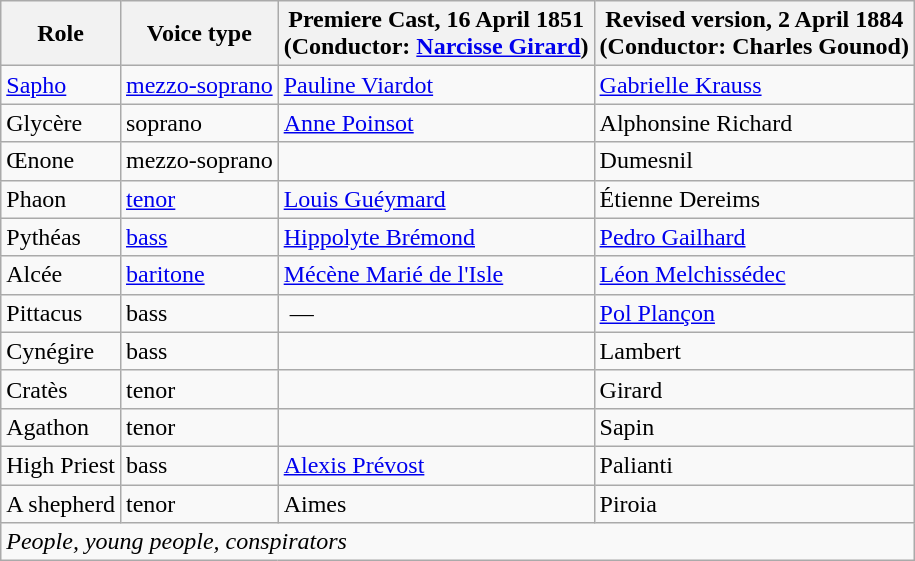<table class="wikitable">
<tr>
<th>Role</th>
<th>Voice type</th>
<th>Premiere Cast, 16 April 1851<br>(Conductor: <a href='#'>Narcisse&nbsp;Girard</a>)</th>
<th>Revised version, 2 April 1884<br>(Conductor: Charles Gounod)</th>
</tr>
<tr>
<td><a href='#'>Sapho</a></td>
<td><a href='#'>mezzo-soprano</a></td>
<td><a href='#'>Pauline Viardot</a></td>
<td><a href='#'>Gabrielle Krauss</a></td>
</tr>
<tr>
<td>Glycère</td>
<td>soprano</td>
<td><a href='#'>Anne Poinsot</a></td>
<td>Alphonsine Richard</td>
</tr>
<tr>
<td>Œnone</td>
<td>mezzo-soprano</td>
<td></td>
<td>Dumesnil</td>
</tr>
<tr>
<td>Phaon</td>
<td><a href='#'>tenor</a></td>
<td><a href='#'>Louis Guéymard</a></td>
<td>Étienne Dereims</td>
</tr>
<tr>
<td>Pythéas</td>
<td><a href='#'>bass</a></td>
<td><a href='#'>Hippolyte Brémond</a></td>
<td><a href='#'>Pedro Gailhard</a></td>
</tr>
<tr>
<td>Alcée</td>
<td><a href='#'>baritone</a></td>
<td><a href='#'>Mécène Marié de l'Isle</a></td>
<td><a href='#'>Léon Melchissédec</a></td>
</tr>
<tr>
<td>Pittacus</td>
<td>bass</td>
<td> —</td>
<td><a href='#'>Pol Plançon</a></td>
</tr>
<tr>
<td>Cynégire</td>
<td>bass</td>
<td></td>
<td>Lambert</td>
</tr>
<tr>
<td>Cratès</td>
<td>tenor</td>
<td></td>
<td>Girard</td>
</tr>
<tr>
<td>Agathon</td>
<td>tenor</td>
<td></td>
<td>Sapin</td>
</tr>
<tr>
<td>High Priest</td>
<td>bass</td>
<td><a href='#'>Alexis Prévost</a></td>
<td>Palianti</td>
</tr>
<tr>
<td>A shepherd</td>
<td>tenor</td>
<td>Aimes</td>
<td>Piroia</td>
</tr>
<tr>
<td colspan="4"><em>People, young people, conspirators</em></td>
</tr>
</table>
